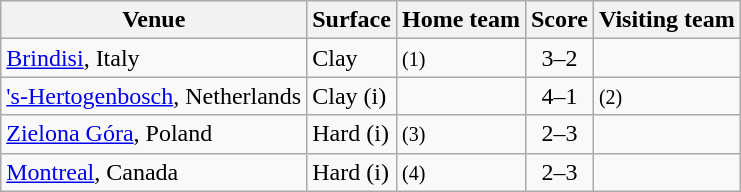<table class=wikitable style="border:1px solid #AAAAAA;">
<tr>
<th>Venue</th>
<th>Surface</th>
<th>Home team</th>
<th>Score</th>
<th>Visiting team</th>
</tr>
<tr>
<td><a href='#'>Brindisi</a>, Italy</td>
<td>Clay</td>
<td><strong></strong> <small> (1) </small></td>
<td align=center>3–2</td>
<td></td>
</tr>
<tr>
<td><a href='#'>'s-Hertogenbosch</a>, Netherlands</td>
<td>Clay (i)</td>
<td><strong></strong></td>
<td align=center>4–1</td>
<td> <small> (2) </small></td>
</tr>
<tr>
<td><a href='#'>Zielona Góra</a>, Poland</td>
<td>Hard (i)</td>
<td> <small> (3) </small></td>
<td align=center>2–3</td>
<td><strong></strong></td>
</tr>
<tr>
<td><a href='#'>Montreal</a>, Canada</td>
<td>Hard (i)</td>
<td> <small> (4) </small></td>
<td align=center>2–3</td>
<td><strong></strong></td>
</tr>
</table>
